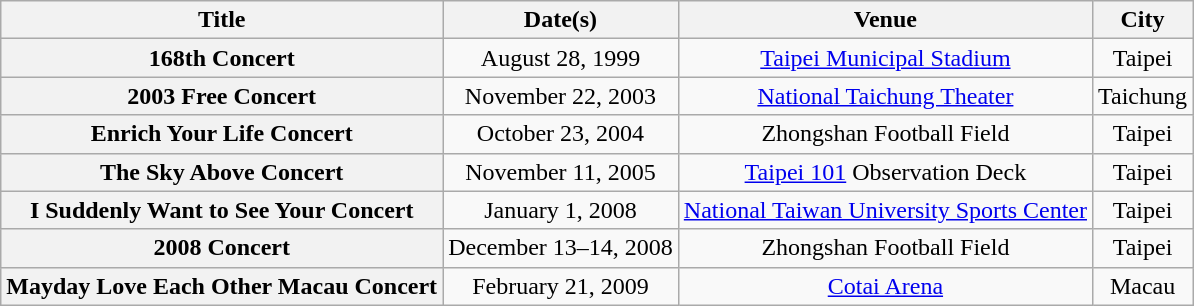<table class="wikitable plainrowheaders" style="text-align:center">
<tr>
<th>Title</th>
<th>Date(s)</th>
<th>Venue</th>
<th>City</th>
</tr>
<tr>
<th scope="row">168th Concert</th>
<td>August 28, 1999</td>
<td><a href='#'>Taipei Municipal Stadium</a></td>
<td>Taipei</td>
</tr>
<tr>
<th scope="row">2003 Free Concert</th>
<td>November 22, 2003</td>
<td><a href='#'>National Taichung Theater</a></td>
<td>Taichung</td>
</tr>
<tr>
<th scope="row">Enrich Your Life Concert</th>
<td>October 23, 2004</td>
<td>Zhongshan Football Field</td>
<td>Taipei</td>
</tr>
<tr>
<th scope="row">The Sky Above Concert</th>
<td>November 11, 2005</td>
<td><a href='#'>Taipei 101</a> Observation Deck</td>
<td>Taipei</td>
</tr>
<tr>
<th scope="row">I Suddenly Want to See Your Concert</th>
<td>January 1, 2008</td>
<td><a href='#'>National Taiwan University Sports Center</a></td>
<td>Taipei</td>
</tr>
<tr>
<th scope="row">2008 Concert</th>
<td>December 13–14, 2008</td>
<td>Zhongshan Football Field</td>
<td>Taipei</td>
</tr>
<tr>
<th scope="row">Mayday Love Each Other Macau Concert</th>
<td>February 21, 2009</td>
<td><a href='#'>Cotai Arena</a></td>
<td>Macau</td>
</tr>
</table>
